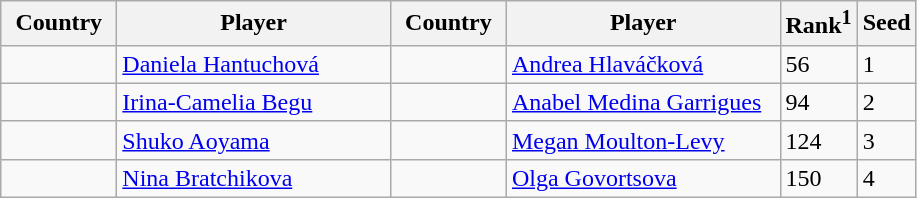<table class="sortable wikitable">
<tr>
<th width="70">Country</th>
<th width="175">Player</th>
<th width="70">Country</th>
<th width="175">Player</th>
<th>Rank<sup>1</sup></th>
<th>Seed</th>
</tr>
<tr>
<td></td>
<td><a href='#'>Daniela Hantuchová</a></td>
<td></td>
<td><a href='#'>Andrea Hlaváčková</a></td>
<td>56</td>
<td>1</td>
</tr>
<tr>
<td></td>
<td><a href='#'>Irina-Camelia Begu</a></td>
<td></td>
<td><a href='#'>Anabel Medina Garrigues</a></td>
<td>94</td>
<td>2</td>
</tr>
<tr>
<td></td>
<td><a href='#'>Shuko Aoyama</a></td>
<td></td>
<td><a href='#'>Megan Moulton-Levy</a></td>
<td>124</td>
<td>3</td>
</tr>
<tr>
<td></td>
<td><a href='#'>Nina Bratchikova</a></td>
<td></td>
<td><a href='#'>Olga Govortsova</a></td>
<td>150</td>
<td>4</td>
</tr>
</table>
